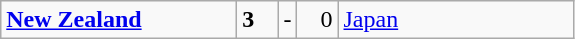<table class="wikitable">
<tr>
<td width=150> <strong><a href='#'>New Zealand</a></strong></td>
<td style="width:20px; text-align:left;"><strong>3</strong></td>
<td>-</td>
<td style="width:20px; text-align:right;">0</td>
<td width=150> <a href='#'>Japan</a></td>
</tr>
</table>
